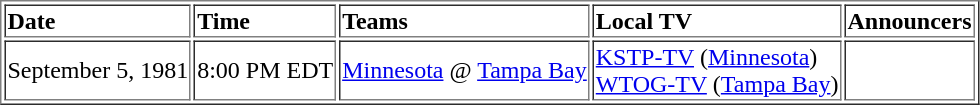<table border="1" cellpadding="1">
<tr>
<td><strong>Date</strong></td>
<td><strong>Time</strong></td>
<td><strong>Teams</strong></td>
<td><strong>Local TV</strong></td>
<td><strong>Announcers</strong></td>
</tr>
<tr>
<td>September 5, 1981</td>
<td>8:00 PM EDT</td>
<td><a href='#'>Minnesota</a> @ <a href='#'>Tampa Bay</a></td>
<td><a href='#'>KSTP-TV</a> (<a href='#'>Minnesota</a>)<br><a href='#'>WTOG-TV</a> (<a href='#'>Tampa Bay</a>)</td>
<td></td>
</tr>
</table>
